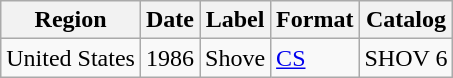<table class="wikitable">
<tr>
<th>Region</th>
<th>Date</th>
<th>Label</th>
<th>Format</th>
<th>Catalog</th>
</tr>
<tr>
<td>United States</td>
<td>1986</td>
<td>Shove</td>
<td><a href='#'>CS</a></td>
<td>SHOV 6</td>
</tr>
</table>
